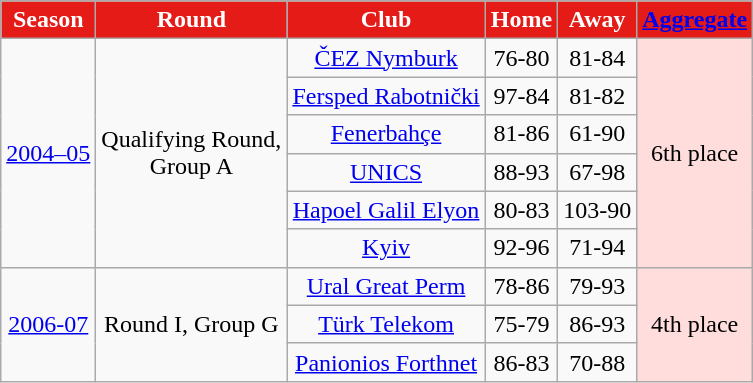<table class="wikitable" style="text-align: center;">
<tr>
<th style="color:white; background:#E41B17;">Season</th>
<th style="color:white; background:#E41B17;">Round</th>
<th style="color:white; background:#E41B17;">Club</th>
<th style="color:white; background:#E41B17;">Home</th>
<th style="color:white; background:#E41B17;">Away</th>
<th style="color:white; background:#E41B17;"><a href='#'>Aggregate</a></th>
</tr>
<tr>
<td rowspan="6"><a href='#'>2004–05</a></td>
<td rowspan="6">Qualifying Round,<br>Group A</td>
<td> <a href='#'>ČEZ Nymburk</a></td>
<td>76-80</td>
<td>81-84</td>
<td rowspan="6" style="text-align:center; background:#fdd;">6th place</td>
</tr>
<tr>
<td> <a href='#'>Fersped Rabotnički</a></td>
<td>97-84</td>
<td>81-82</td>
</tr>
<tr>
<td> <a href='#'>Fenerbahçe</a></td>
<td>81-86</td>
<td>61-90</td>
</tr>
<tr>
<td> <a href='#'>UNICS</a></td>
<td>88-93</td>
<td>67-98</td>
</tr>
<tr>
<td> <a href='#'>Hapoel Galil Elyon</a></td>
<td>80-83</td>
<td>103-90</td>
</tr>
<tr>
<td> <a href='#'>Kyiv</a></td>
<td>92-96</td>
<td>71-94</td>
</tr>
<tr>
<td rowspan="3"><a href='#'>2006-07</a></td>
<td rowspan="3">Round I, Group G</td>
<td> <a href='#'>Ural Great Perm</a></td>
<td>78-86</td>
<td>79-93</td>
<td rowspan="3" style="text-align:center; background:#fdd;">4th place</td>
</tr>
<tr>
<td> <a href='#'>Türk Telekom</a></td>
<td>75-79</td>
<td>86-93</td>
</tr>
<tr>
<td> <a href='#'>Panionios Forthnet</a></td>
<td>86-83</td>
<td>70-88</td>
</tr>
</table>
